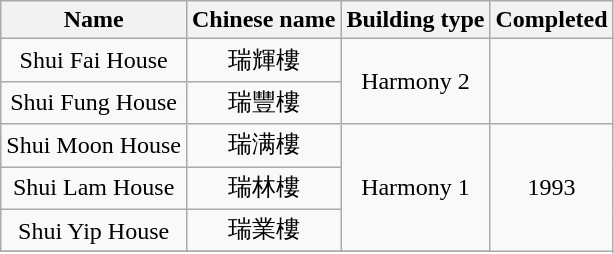<table class="wikitable" style="text-align: center">
<tr>
<th>Name</th>
<th>Chinese name</th>
<th>Building type</th>
<th>Completed</th>
</tr>
<tr>
<td>Shui Fai House</td>
<td>瑞輝樓</td>
<td rowspan="2">Harmony 2</td>
</tr>
<tr>
<td>Shui Fung House</td>
<td>瑞豐樓</td>
</tr>
<tr>
<td>Shui Moon House</td>
<td>瑞满樓</td>
<td rowspan="3">Harmony 1</td>
<td rowspan="5">1993</td>
</tr>
<tr>
<td>Shui Lam House</td>
<td>瑞林樓</td>
</tr>
<tr>
<td>Shui Yip House</td>
<td>瑞業樓</td>
</tr>
<tr>
</tr>
</table>
